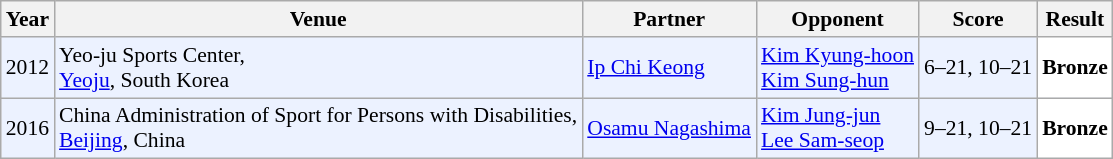<table class="sortable wikitable" style="font-size: 90%;">
<tr>
<th>Year</th>
<th>Venue</th>
<th>Partner</th>
<th>Opponent</th>
<th>Score</th>
<th>Result</th>
</tr>
<tr style="background:#ECF2FF">
<td align="center">2012</td>
<td align="left">Yeo-ju Sports Center,<br><a href='#'>Yeoju</a>, South Korea</td>
<td align="left"> <a href='#'>Ip Chi Keong</a></td>
<td align="left"> <a href='#'>Kim Kyung-hoon</a><br> <a href='#'>Kim Sung-hun</a></td>
<td align="left">6–21, 10–21</td>
<td style="text-align:left; background:white"> <strong>Bronze</strong></td>
</tr>
<tr style="background:#ECF2FF">
<td align="center">2016</td>
<td align="left">China Administration of Sport for Persons with Disabilities,<br><a href='#'>Beijing</a>, China</td>
<td align="left"> <a href='#'>Osamu Nagashima</a></td>
<td align="left"> <a href='#'>Kim Jung-jun</a><br> <a href='#'>Lee Sam-seop</a></td>
<td align="left">9–21, 10–21</td>
<td style="text-align:left; background:white"> <strong>Bronze</strong></td>
</tr>
</table>
